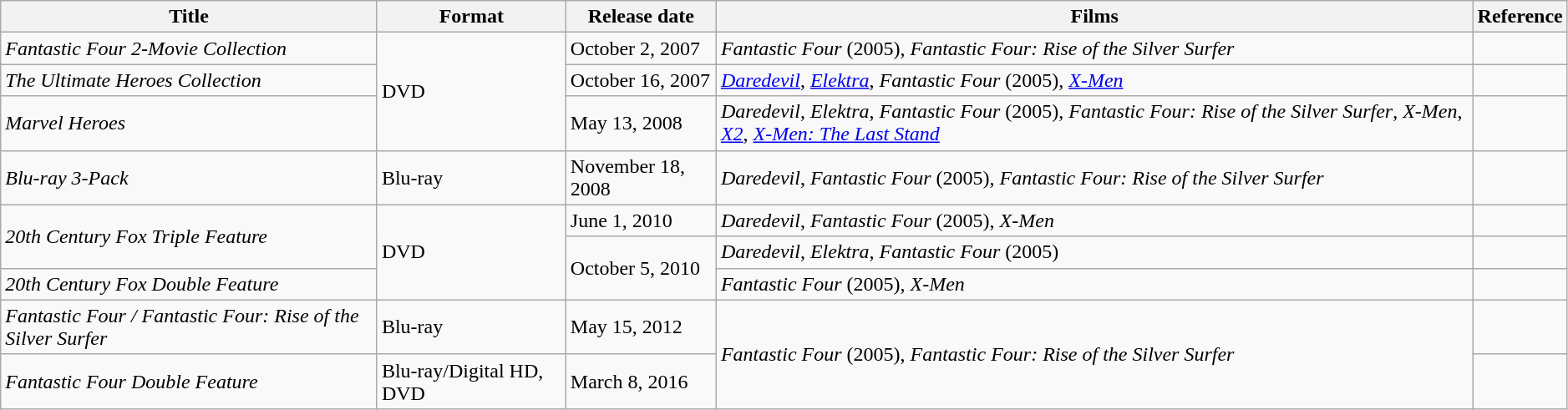<table class="wikitable" style="width:99%;">
<tr>
<th>Title</th>
<th>Format</th>
<th>Release date</th>
<th>Films</th>
<th>Reference</th>
</tr>
<tr>
<td><em>Fantastic Four 2-Movie Collection</em></td>
<td rowspan="3">DVD</td>
<td>October 2, 2007</td>
<td><em>Fantastic Four</em> (2005), <em>Fantastic Four: Rise of the Silver Surfer</em></td>
<td></td>
</tr>
<tr>
<td><em>The Ultimate Heroes Collection</em></td>
<td>October 16, 2007</td>
<td><em><a href='#'>Daredevil</a></em>, <em><a href='#'>Elektra</a></em>, <em>Fantastic Four</em> (2005), <em><a href='#'>X-Men</a></em></td>
<td></td>
</tr>
<tr>
<td><em>Marvel Heroes</em></td>
<td>May 13, 2008</td>
<td><em>Daredevil</em>, <em>Elektra</em>, <em>Fantastic Four</em> (2005), <em>Fantastic Four: Rise of the Silver Surfer</em>, <em>X-Men</em>, <em><a href='#'>X2</a></em>, <em><a href='#'>X-Men: The Last Stand</a></em></td>
<td></td>
</tr>
<tr>
<td><em>Blu-ray 3-Pack</em></td>
<td>Blu-ray</td>
<td>November 18, 2008</td>
<td><em>Daredevil</em>, <em>Fantastic Four</em> (2005), <em>Fantastic Four: Rise of the Silver Surfer</em></td>
<td></td>
</tr>
<tr>
<td rowspan=2><em>20th Century Fox Triple Feature</em></td>
<td rowspan="3">DVD</td>
<td>June 1, 2010</td>
<td><em>Daredevil</em>, <em>Fantastic Four</em> (2005), <em>X-Men</em></td>
<td></td>
</tr>
<tr>
<td rowspan="2">October 5, 2010</td>
<td><em>Daredevil</em>, <em>Elektra</em>, <em>Fantastic Four</em> (2005)</td>
<td></td>
</tr>
<tr>
<td><em>20th Century Fox Double Feature</em></td>
<td><em>Fantastic Four</em> (2005), <em>X-Men</em></td>
<td></td>
</tr>
<tr>
<td><em>Fantastic Four / Fantastic Four: Rise of the Silver Surfer</em></td>
<td>Blu-ray</td>
<td>May 15, 2012</td>
<td rowspan=2><em>Fantastic Four</em> (2005), <em>Fantastic Four: Rise of the Silver Surfer</em></td>
<td></td>
</tr>
<tr>
<td><em>Fantastic Four Double Feature</em></td>
<td>Blu-ray/Digital HD, DVD</td>
<td>March 8, 2016</td>
<td></td>
</tr>
</table>
